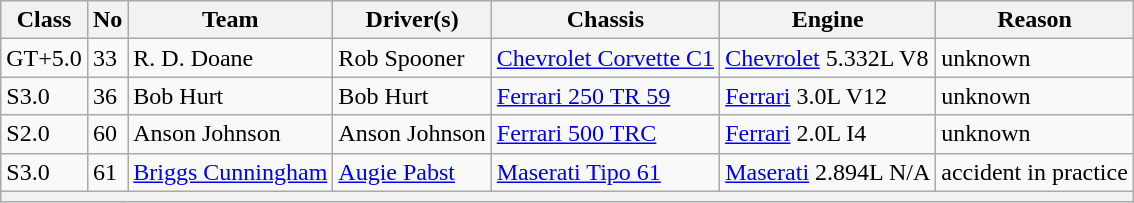<table class="wikitable">
<tr>
<th>Class</th>
<th>No</th>
<th>Team</th>
<th>Driver(s)</th>
<th>Chassis</th>
<th>Engine</th>
<th>Reason</th>
</tr>
<tr>
<td>GT+5.0</td>
<td>33</td>
<td> R. D. Doane</td>
<td> Rob Spooner</td>
<td><a href='#'>Chevrolet Corvette C1</a></td>
<td><a href='#'>Chevrolet</a> 5.332L V8</td>
<td>unknown</td>
</tr>
<tr>
<td>S3.0</td>
<td>36</td>
<td> Bob Hurt</td>
<td> Bob Hurt</td>
<td><a href='#'>Ferrari 250 TR 59</a></td>
<td><a href='#'>Ferrari</a> 3.0L V12</td>
<td>unknown</td>
</tr>
<tr>
<td>S2.0</td>
<td>60</td>
<td> Anson Johnson</td>
<td> Anson Johnson</td>
<td><a href='#'>Ferrari 500 TRC</a></td>
<td><a href='#'>Ferrari</a> 2.0L I4</td>
<td>unknown</td>
</tr>
<tr>
<td>S3.0</td>
<td>61</td>
<td> <a href='#'>Briggs Cunningham</a></td>
<td> <a href='#'>Augie Pabst</a></td>
<td><a href='#'>Maserati Tipo 61</a></td>
<td><a href='#'>Maserati</a> 2.894L N/A</td>
<td>accident in practice</td>
</tr>
<tr>
<th colspan="7"></th>
</tr>
</table>
